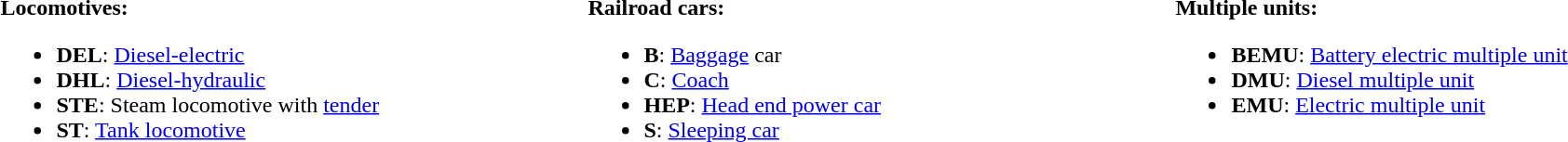<table width="100%" align="center">
<tr ">
<td width="33%" valign="top"><br><strong>Locomotives:</strong><ul><li><strong>DEL</strong>: <a href='#'>Diesel-electric</a></li><li><strong>DHL</strong>: <a href='#'>Diesel-hydraulic</a></li><li><strong>STE</strong>: Steam locomotive with <a href='#'>tender</a></li><li><strong>ST</strong>: <a href='#'>Tank locomotive</a></li></ul></td>
<td width="33%" valign="top"><br><strong>Railroad cars:</strong><ul><li><strong>B</strong>: <a href='#'>Baggage</a> car</li><li><strong>C</strong>: <a href='#'>Coach</a></li><li><strong>HEP</strong>: <a href='#'>Head end power car</a></li><li><strong>S</strong>: <a href='#'>Sleeping car</a></li></ul></td>
<td width="33%" valign="top"><br><strong>Multiple units:</strong><ul><li><strong>BEMU</strong>: <a href='#'>Battery electric multiple unit</a></li><li><strong>DMU</strong>: <a href='#'>Diesel multiple unit</a></li><li><strong>EMU</strong>: <a href='#'>Electric multiple unit</a></li></ul></td>
</tr>
</table>
